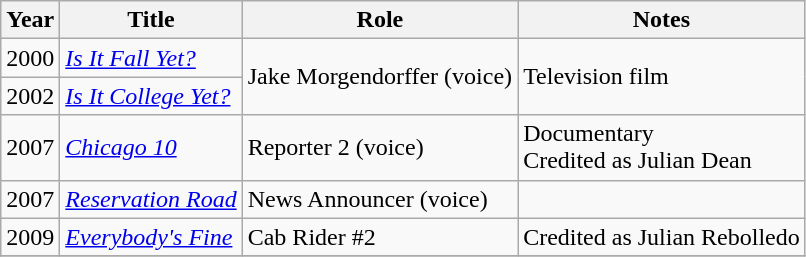<table class="wikitable sortable">
<tr>
<th>Year</th>
<th>Title</th>
<th>Role</th>
<th>Notes</th>
</tr>
<tr>
<td>2000</td>
<td><em><a href='#'>Is It Fall Yet?</a></em></td>
<td rowspan="2">Jake Morgendorffer (voice)</td>
<td rowspan="2">Television film</td>
</tr>
<tr>
<td>2002</td>
<td><em><a href='#'>Is It College Yet?</a></em></td>
</tr>
<tr>
<td>2007</td>
<td><em><a href='#'>Chicago 10</a></em></td>
<td>Reporter 2 (voice)</td>
<td>Documentary<br>Credited as Julian Dean</td>
</tr>
<tr>
<td>2007</td>
<td><em><a href='#'>Reservation Road</a></em></td>
<td>News Announcer (voice)</td>
<td></td>
</tr>
<tr>
<td>2009</td>
<td><em><a href='#'>Everybody's Fine</a></em></td>
<td>Cab Rider #2</td>
<td>Credited as Julian Rebolledo</td>
</tr>
<tr>
</tr>
</table>
